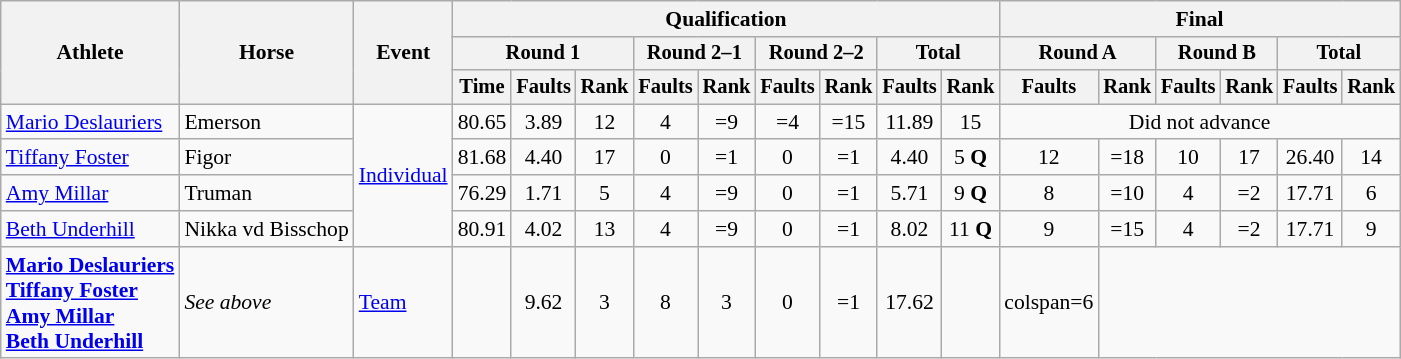<table class=wikitable style=font-size:90%;text-align:center>
<tr>
<th rowspan=3>Athlete</th>
<th rowspan=3>Horse</th>
<th rowspan=3>Event</th>
<th colspan=9>Qualification</th>
<th colspan=6>Final</th>
</tr>
<tr style=font-size:95%>
<th colspan=3>Round 1</th>
<th colspan=2>Round 2–1</th>
<th colspan=2>Round 2–2</th>
<th colspan=2>Total</th>
<th colspan=2>Round A</th>
<th colspan=2>Round B</th>
<th colspan=2>Total</th>
</tr>
<tr style=font-size:95%>
<th>Time</th>
<th>Faults</th>
<th>Rank</th>
<th>Faults</th>
<th>Rank</th>
<th>Faults</th>
<th>Rank</th>
<th>Faults</th>
<th>Rank</th>
<th>Faults</th>
<th>Rank</th>
<th>Faults</th>
<th>Rank</th>
<th>Faults</th>
<th>Rank</th>
</tr>
<tr>
<td align=left><a href='#'>Mario Deslauriers</a></td>
<td align=left>Emerson</td>
<td align=left rowspan=4><a href='#'>Individual</a></td>
<td>80.65</td>
<td>3.89</td>
<td>12</td>
<td>4</td>
<td>=9</td>
<td>=4</td>
<td>=15</td>
<td>11.89</td>
<td>15</td>
<td colspan=6>Did not advance</td>
</tr>
<tr>
<td align=left><a href='#'>Tiffany Foster</a></td>
<td align=left>Figor</td>
<td>81.68</td>
<td>4.40</td>
<td>17</td>
<td>0</td>
<td>=1</td>
<td>0</td>
<td>=1</td>
<td>4.40</td>
<td>5 <strong>Q</strong></td>
<td>12</td>
<td>=18</td>
<td>10</td>
<td>17</td>
<td>26.40</td>
<td>14</td>
</tr>
<tr>
<td align=left><a href='#'>Amy Millar</a></td>
<td align=left>Truman</td>
<td>76.29</td>
<td>1.71</td>
<td>5</td>
<td>4</td>
<td>=9</td>
<td>0</td>
<td>=1</td>
<td>5.71</td>
<td>9 <strong>Q</strong></td>
<td>8</td>
<td>=10</td>
<td>4</td>
<td>=2</td>
<td>17.71</td>
<td>6</td>
</tr>
<tr>
<td align=left><a href='#'>Beth Underhill</a></td>
<td align=left>Nikka vd Bisschop</td>
<td>80.91</td>
<td>4.02</td>
<td>13</td>
<td>4</td>
<td>=9</td>
<td>0</td>
<td>=1</td>
<td>8.02</td>
<td>11 <strong>Q</strong></td>
<td>9</td>
<td>=15</td>
<td>4</td>
<td>=2</td>
<td>17.71</td>
<td>9</td>
</tr>
<tr>
<td align=left><strong><a href='#'>Mario Deslauriers</a><br><a href='#'>Tiffany Foster</a><br><a href='#'>Amy Millar</a><br><a href='#'>Beth Underhill</a></strong></td>
<td align=left><em>See above</em></td>
<td align=left><a href='#'>Team</a></td>
<td></td>
<td>9.62</td>
<td>3</td>
<td>8</td>
<td>3</td>
<td>0</td>
<td>=1</td>
<td>17.62</td>
<td></td>
<td>colspan=6 </td>
</tr>
</table>
